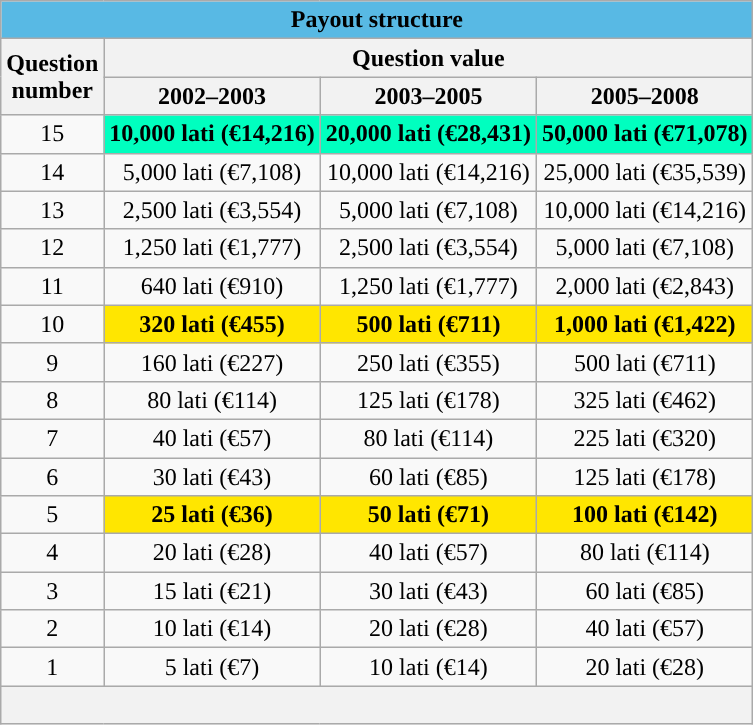<table class="wikitable" style="text-align:center;">
<tr>
<th colspan="4" style="background: #58B9E4">Payout structure</th>
</tr>
<tr>
<th rowspan="2">Question<br>number</th>
<th colspan="3">Question value</th>
</tr>
<tr>
<th>2002–2003</th>
<th>2003–2005</th>
<th>2005–2008</th>
</tr>
<tr>
<td>15</td>
<td style="background: #00FFBF"><strong>10,000 lati (€14,216)</strong></td>
<td style="background: #00FFBF"><strong>20,000 lati (€28,431)</strong></td>
<td style="background: #00FFBF"><strong>50,000 lati (€71,078)</strong></td>
</tr>
<tr>
<td>14</td>
<td>5,000 lati (€7,108)</td>
<td>10,000 lati (€14,216)</td>
<td>25,000 lati (€35,539)</td>
</tr>
<tr>
<td>13</td>
<td>2,500 lati (€3,554)</td>
<td>5,000 lati (€7,108)</td>
<td>10,000 lati (€14,216)</td>
</tr>
<tr>
<td>12</td>
<td>1,250 lati (€1,777)</td>
<td>2,500 lati (€3,554)</td>
<td>5,000 lati (€7,108)</td>
</tr>
<tr>
<td>11</td>
<td>640 lati (€910)</td>
<td>1,250 lati (€1,777)</td>
<td>2,000 lati (€2,843)</td>
</tr>
<tr>
<td>10</td>
<td style="background: #FFE600"><strong>320 lati (€455)</strong></td>
<td style="background: #FFE600"><strong>500 lati (€711)</strong></td>
<td style="background: #FFE600"><strong>1,000 lati (€1,422)</strong></td>
</tr>
<tr>
<td>9</td>
<td>160 lati (€227)</td>
<td>250 lati (€355)</td>
<td>500 lati (€711)</td>
</tr>
<tr>
<td>8</td>
<td>80 lati (€114)</td>
<td>125 lati (€178)</td>
<td>325 lati (€462)</td>
</tr>
<tr>
<td>7</td>
<td>40 lati (€57)</td>
<td>80 lati (€114)</td>
<td>225 lati (€320)</td>
</tr>
<tr>
<td>6</td>
<td>30 lati (€43)</td>
<td>60 lati (€85)</td>
<td>125 lati (€178)</td>
</tr>
<tr>
<td>5</td>
<td style="background: #FFE600"><strong>25 lati (€36)</strong></td>
<td style="background: #FFE600"><strong>50 lati (€71)</strong></td>
<td style="background: #FFE600"><strong>100 lati (€142)</strong></td>
</tr>
<tr>
<td>4</td>
<td>20 lati (€28)</td>
<td>40 lati (€57)</td>
<td>80 lati (€114)</td>
</tr>
<tr>
<td>3</td>
<td>15 lati (€21)</td>
<td>30 lati (€43)</td>
<td>60 lati (€85)</td>
</tr>
<tr>
<td>2</td>
<td>10 lati (€14)</td>
<td>20 lati (€28)</td>
<td>40 lati (€57)</td>
</tr>
<tr>
<td>1</td>
<td>5 lati (€7)</td>
<td>10 lati (€14)</td>
<td>20 lati (€28)</td>
</tr>
<tr>
<th colspan="4" style="text-align:left"><br></th>
</tr>
</table>
